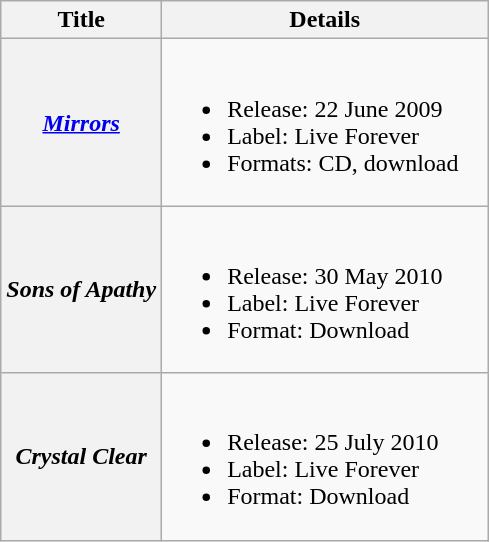<table class="wikitable plainrowheaders">
<tr>
<th>Title</th>
<th style="width:210px;">Details</th>
</tr>
<tr>
<th scope="row"><em><a href='#'>Mirrors</a></em></th>
<td><br><ul><li>Release: 22 June 2009</li><li>Label: Live Forever</li><li>Formats: CD, download</li></ul></td>
</tr>
<tr>
<th scope="row"><em>Sons of Apathy</em></th>
<td><br><ul><li>Release: 30 May 2010</li><li>Label: Live Forever</li><li>Format: Download</li></ul></td>
</tr>
<tr>
<th scope="row"><em>Crystal Clear</em></th>
<td><br><ul><li>Release: 25 July 2010</li><li>Label: Live Forever</li><li>Format: Download</li></ul></td>
</tr>
</table>
